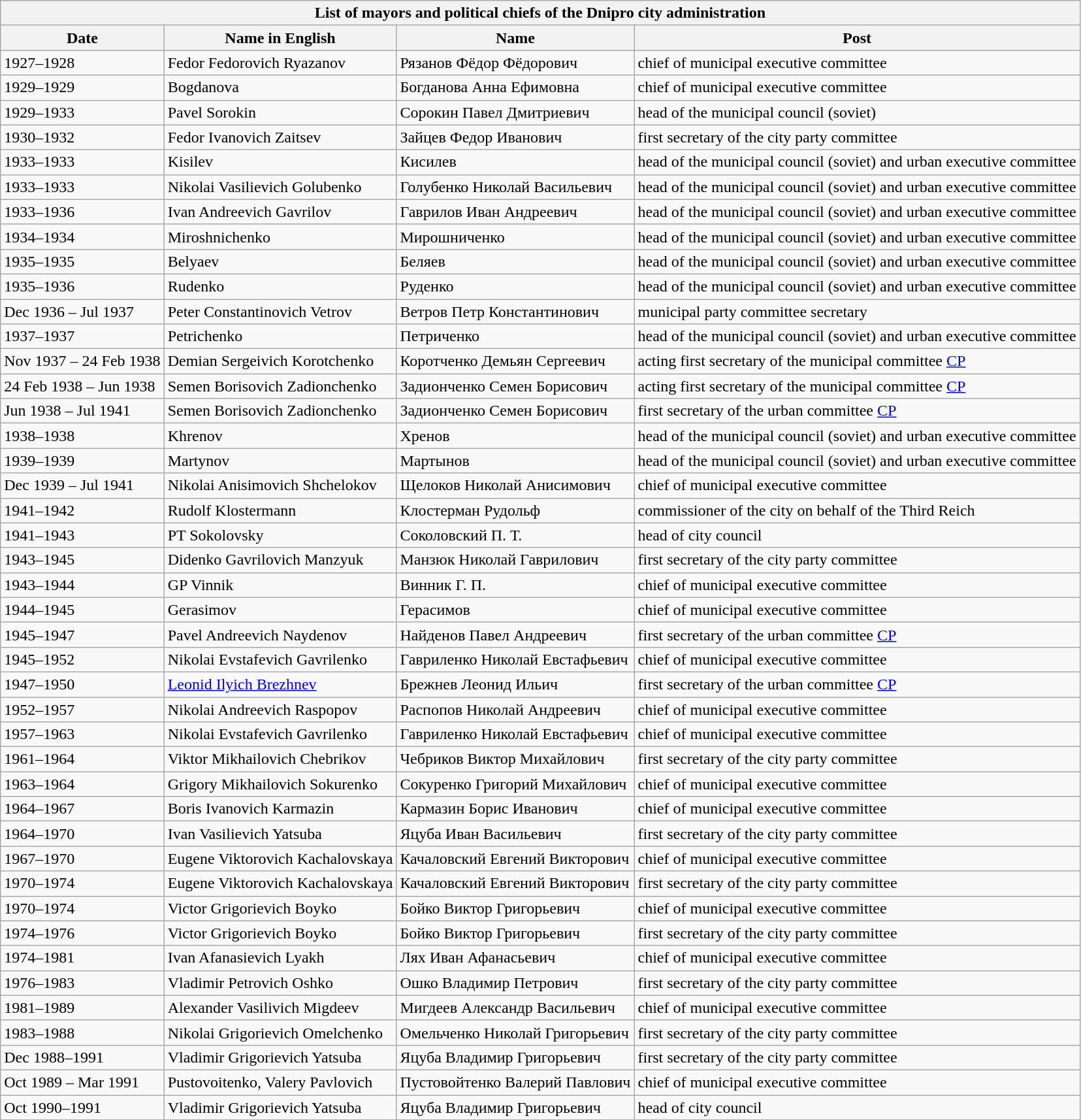<table class="wikitable">
<tr>
<th colspan="4">List of mayors and political chiefs of the Dnipro city administration</th>
</tr>
<tr>
<th>Date</th>
<th>Name in English</th>
<th>Name</th>
<th>Post</th>
</tr>
<tr valign=top>
<td>1927–1928</td>
<td>Fedor Fedorovich Ryazanov</td>
<td>Рязанов Фёдор Фёдорович</td>
<td>chief of municipal executive committee</td>
</tr>
<tr valign=top>
<td>1929–1929</td>
<td>Bogdanova</td>
<td>Богданова Анна Ефимовна</td>
<td>chief of municipal executive committee</td>
</tr>
<tr valign=top>
<td>1929–1933</td>
<td>Pavel Sorokin</td>
<td>Сорокин Павел Дмитриевич</td>
<td>head of the municipal council (soviet)</td>
</tr>
<tr valign=top>
<td>1930–1932</td>
<td>Fedor Ivanovich Zaitsev</td>
<td>Зайцев Федор Иванович</td>
<td>first secretary of the city party committee</td>
</tr>
<tr valign=top>
<td>1933–1933</td>
<td>Kisilev</td>
<td>Кисилев</td>
<td>head of the municipal council (soviet) and urban executive committee</td>
</tr>
<tr valign=top>
<td>1933–1933</td>
<td>Nikolai Vasilievich Golubenko</td>
<td>Голубенко Николай Васильевич</td>
<td>head of the municipal council (soviet) and urban executive committee</td>
</tr>
<tr valign=top>
<td>1933–1936</td>
<td>Ivan Andreevich Gavrilov</td>
<td>Гаврилов Иван Андреевич</td>
<td>head of the municipal council (soviet) and urban executive committee</td>
</tr>
<tr valign=top>
<td>1934–1934</td>
<td>Miroshnichenko</td>
<td>Мирошниченко</td>
<td>head of the municipal council (soviet) and urban executive committee</td>
</tr>
<tr valign=top>
<td>1935–1935</td>
<td>Belyaev</td>
<td>Беляев</td>
<td>head of the municipal council (soviet) and urban executive committee</td>
</tr>
<tr valign=top>
<td>1935–1936</td>
<td>Rudenko</td>
<td>Руденко</td>
<td>head of the municipal council (soviet) and urban executive committee</td>
</tr>
<tr valign=top>
<td>Dec 1936 – Jul 1937</td>
<td>Peter Constantinovich Vetrov</td>
<td>Ветров Петр Константинович</td>
<td>municipal party committee secretary</td>
</tr>
<tr valign=top>
<td>1937–1937</td>
<td>Petrichenko</td>
<td>Петриченко</td>
<td>head of the municipal council (soviet) and urban executive committee</td>
</tr>
<tr valign=top>
<td>Nov 1937 – 24 Feb 1938</td>
<td>Demian Sergeivich Korotchenko</td>
<td>Коротченко Демьян Сергеевич</td>
<td>acting first secretary of the municipal committee <a href='#'>CP</a></td>
</tr>
<tr valign=top>
<td>24 Feb 1938 – Jun 1938</td>
<td>Semen Borisovich Zadionchenko</td>
<td>Задионченко Семен Борисович</td>
<td>acting first secretary of the municipal committee <a href='#'>CP</a></td>
</tr>
<tr valign=top>
<td>Jun 1938 – Jul 1941</td>
<td>Semen Borisovich Zadionchenko</td>
<td>Задионченко Семен Борисович</td>
<td>first secretary of the urban committee <a href='#'>CP</a></td>
</tr>
<tr valign=top>
<td>1938–1938</td>
<td>Khrenov</td>
<td>Хренов</td>
<td>head of the municipal council (soviet) and urban executive committee</td>
</tr>
<tr valign=top>
<td>1939–1939</td>
<td>Martynov</td>
<td>Мартынов</td>
<td>head of the municipal council (soviet) and urban executive committee</td>
</tr>
<tr valign=top>
<td>Dec 1939 – Jul 1941</td>
<td>Nikolai Anisimovich Shchelokov</td>
<td>Щелоков Николай Анисимович</td>
<td>chief of municipal executive committee</td>
</tr>
<tr valign=top>
<td>1941–1942</td>
<td>Rudolf Klostermann</td>
<td>Клостерман Рудольф</td>
<td>commissioner of the city on behalf of the Third Reich</td>
</tr>
<tr valign=top>
<td>1941–1943</td>
<td>PT Sokolovsky</td>
<td>Соколовский П. Т.</td>
<td>head of city council</td>
</tr>
<tr valign=top>
<td>1943–1945</td>
<td>Didenko Gavrilovich Manzyuk</td>
<td>Манзюк Николай Гаврилович</td>
<td>first secretary of the city party committee</td>
</tr>
<tr valign=top>
<td>1943–1944</td>
<td>GP Vinnik</td>
<td>Винник Г. П.</td>
<td>chief of municipal executive committee</td>
</tr>
<tr valign=top>
<td>1944–1945</td>
<td>Gerasimov</td>
<td>Герасимов</td>
<td>chief of municipal executive committee</td>
</tr>
<tr valign=top>
<td>1945–1947</td>
<td>Pavel Andreevich Naydenov</td>
<td>Найденов Павел Андреевич</td>
<td>first secretary of the urban committee <a href='#'>CP</a></td>
</tr>
<tr valign=top>
<td>1945–1952</td>
<td>Nikolai Evstafevich Gavrilenko</td>
<td>Гавриленко Николай Евстафьевич</td>
<td>chief of municipal executive committee</td>
</tr>
<tr valign=top>
<td>1947–1950</td>
<td><a href='#'>Leonid Ilyich Brezhnev</a></td>
<td>Брежнев Леонид Ильич</td>
<td>first secretary of the urban committee <a href='#'>CP</a></td>
</tr>
<tr valign=top>
<td>1952–1957</td>
<td>Nikolai Andreevich Raspopov</td>
<td>Распопов Николай Андреевич</td>
<td>chief of municipal executive committee</td>
</tr>
<tr valign=top>
<td>1957–1963</td>
<td>Nikolai Evstafevich Gavrilenko</td>
<td>Гавриленко Николай Евстафьевич</td>
<td>chief of municipal executive committee</td>
</tr>
<tr valign=top>
<td>1961–1964</td>
<td>Viktor Mikhailovich Chebrikov</td>
<td>Чебриков Виктор Михайлович</td>
<td>first secretary of the city party committee</td>
</tr>
<tr valign=top>
<td>1963–1964</td>
<td>Grigory Mikhailovich Sokurenko</td>
<td>Сокуренко Григорий Михайлович</td>
<td>chief of municipal executive committee</td>
</tr>
<tr valign=top>
<td>1964–1967</td>
<td>Boris Ivanovich Karmazin</td>
<td>Кармазин Борис Иванович</td>
<td>chief of municipal executive committee</td>
</tr>
<tr valign=top>
<td>1964–1970</td>
<td>Ivan Vasilievich Yatsuba</td>
<td>Яцуба Иван Васильевич</td>
<td>first secretary of the city party committee</td>
</tr>
<tr valign=top>
<td>1967–1970</td>
<td>Eugene Viktorovich Kachalovskaya</td>
<td>Качаловский Евгений Викторович</td>
<td>chief of municipal executive committee</td>
</tr>
<tr valign=top>
<td>1970–1974</td>
<td>Eugene Viktorovich Kachalovskaya</td>
<td>Качаловский Евгений Викторович</td>
<td>first secretary of the city party committee</td>
</tr>
<tr valign=top>
<td>1970–1974</td>
<td>Victor Grigorievich Boyko</td>
<td>Бойко Виктор Григорьевич</td>
<td>chief of municipal executive committee</td>
</tr>
<tr valign=top>
<td>1974–1976</td>
<td>Victor Grigorievich Boyko</td>
<td>Бойко Виктор Григорьевич</td>
<td>first secretary of the city party committee</td>
</tr>
<tr valign=top>
<td>1974–1981</td>
<td>Ivan Afanasievich Lyakh</td>
<td>Лях Иван Афанасьевич</td>
<td>chief of municipal executive committee</td>
</tr>
<tr valign=top>
<td>1976–1983</td>
<td>Vladimir Petrovich Oshko</td>
<td>Ошко Владимир Петрович</td>
<td>first secretary of the city party committee</td>
</tr>
<tr valign=top>
<td>1981–1989</td>
<td>Alexander Vasilivich Migdeev</td>
<td>Мигдеев Александр Васильевич</td>
<td>chief of municipal executive committee</td>
</tr>
<tr valign=top>
<td>1983–1988</td>
<td>Nikolai Grigorievich Omelchenko</td>
<td>Омельченко Николай Григорьевич</td>
<td>first secretary of the city party committee</td>
</tr>
<tr valign=top>
<td>Dec 1988–1991</td>
<td>Vladimir Grigorievich Yatsuba</td>
<td>Яцуба Владимир Григорьевич</td>
<td>first secretary of the city party committee</td>
</tr>
<tr valign=top>
<td>Oct 1989 – Mar 1991</td>
<td>Pustovoitenko, Valery Pavlovich</td>
<td>Пустовойтенко Валерий Павлович</td>
<td>chief of municipal executive committee</td>
</tr>
<tr valign=top>
<td>Oct 1990–1991</td>
<td>Vladimir Grigorievich Yatsuba</td>
<td>Яцуба Владимир Григорьевич</td>
<td>head of city council</td>
</tr>
</table>
